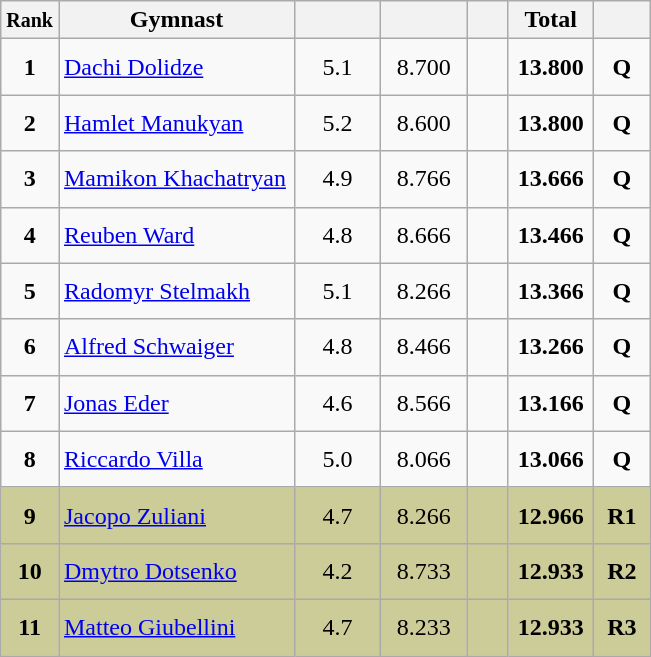<table style="text-align:center;" class="wikitable sortable">
<tr>
<th scope="col" style="width:15px;"><small>Rank</small></th>
<th scope="col" style="width:150px;">Gymnast</th>
<th scope="col" style="width:50px;"><small></small></th>
<th scope="col" style="width:50px;"><small></small></th>
<th scope="col" style="width:20px;"><small></small></th>
<th scope="col" style="width:50px;">Total</th>
<th scope="col" style="width:30px;"><small></small></th>
</tr>
<tr>
<td scope="row" style="text-align:center"><strong>1</strong></td>
<td style="height:30px; text-align:left;"> <a href='#'>Dachi Dolidze</a></td>
<td>5.1</td>
<td>8.700</td>
<td></td>
<td><strong>13.800</strong></td>
<td><strong>Q</strong></td>
</tr>
<tr>
<td scope="row" style="text-align:center"><strong>2</strong></td>
<td style="height:30px; text-align:left;"> <a href='#'>Hamlet Manukyan</a></td>
<td>5.2</td>
<td>8.600</td>
<td></td>
<td><strong>13.800</strong></td>
<td><strong>Q</strong></td>
</tr>
<tr>
<td scope="row" style="text-align:center"><strong>3</strong></td>
<td style="height:30px; text-align:left;"> <a href='#'>Mamikon Khachatryan</a></td>
<td>4.9</td>
<td>8.766</td>
<td></td>
<td><strong>13.666</strong></td>
<td><strong>Q</strong></td>
</tr>
<tr>
<td scope="row" style="text-align:center"><strong>4</strong></td>
<td style="height:30px; text-align:left;"> <a href='#'>Reuben Ward</a></td>
<td>4.8</td>
<td>8.666</td>
<td></td>
<td><strong>13.466</strong></td>
<td><strong>Q</strong></td>
</tr>
<tr>
<td scope="row" style="text-align:center"><strong>5</strong></td>
<td style="height:30px; text-align:left;"> <a href='#'>Radomyr Stelmakh</a></td>
<td>5.1</td>
<td>8.266</td>
<td></td>
<td><strong>13.366</strong></td>
<td><strong>Q</strong></td>
</tr>
<tr>
<td scope="row" style="text-align:center"><strong>6</strong></td>
<td style="height:30px; text-align:left;"> <a href='#'>Alfred Schwaiger</a></td>
<td>4.8</td>
<td>8.466</td>
<td></td>
<td><strong>13.266</strong></td>
<td><strong>Q</strong></td>
</tr>
<tr>
<td scope="row" style="text-align:center"><strong>7</strong></td>
<td style="height:30px; text-align:left;"> <a href='#'>Jonas Eder</a></td>
<td>4.6</td>
<td>8.566</td>
<td></td>
<td><strong>13.166</strong></td>
<td><strong>Q</strong></td>
</tr>
<tr>
<td scope="row" style="text-align:center"><strong>8</strong></td>
<td style="height:30px; text-align:left;"> <a href='#'>Riccardo Villa</a></td>
<td>5.0</td>
<td>8.066</td>
<td></td>
<td><strong>13.066</strong></td>
<td><strong>Q</strong></td>
</tr>
<tr style="background:#cccc99;">
<td scope="row" style="text-align:center"><strong>9</strong></td>
<td style="height:30px; text-align:left;"> <a href='#'>Jacopo Zuliani</a></td>
<td>4.7</td>
<td>8.266</td>
<td></td>
<td><strong>12.966</strong></td>
<td><strong>R1</strong></td>
</tr>
<tr style="background:#cccc99;">
<td scope="row" style="text-align:center"><strong>10</strong></td>
<td style="height:30px; text-align:left;"> <a href='#'>Dmytro Dotsenko</a></td>
<td>4.2</td>
<td>8.733</td>
<td></td>
<td><strong>12.933</strong></td>
<td><strong>R2</strong></td>
</tr>
<tr style="background:#cccc99;">
<td scope="row" style="text-align:center"><strong>11</strong></td>
<td style="height:30px; text-align:left;"> <a href='#'>Matteo Giubellini</a></td>
<td>4.7</td>
<td>8.233</td>
<td></td>
<td><strong>12.933</strong></td>
<td><strong>R3</strong></td>
</tr>
</table>
